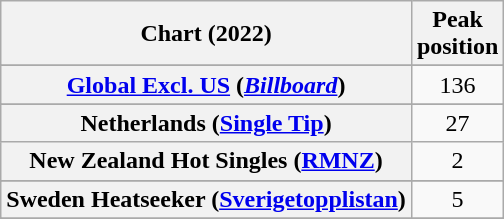<table class="wikitable sortable plainrowheaders" style="text-align:center">
<tr>
<th scope="col">Chart (2022)</th>
<th scope="col">Peak<br>position</th>
</tr>
<tr>
</tr>
<tr>
<th scope="row"><a href='#'>Global Excl. US</a> (<em><a href='#'>Billboard</a></em>)</th>
<td>136</td>
</tr>
<tr>
</tr>
<tr>
<th scope="row">Netherlands (<a href='#'>Single Tip</a>)</th>
<td>27</td>
</tr>
<tr>
<th scope="row">New Zealand Hot Singles (<a href='#'>RMNZ</a>)</th>
<td>2</td>
</tr>
<tr>
</tr>
<tr>
<th scope="row">Sweden Heatseeker (<a href='#'>Sverigetopplistan</a>)</th>
<td>5</td>
</tr>
<tr>
</tr>
<tr>
</tr>
</table>
